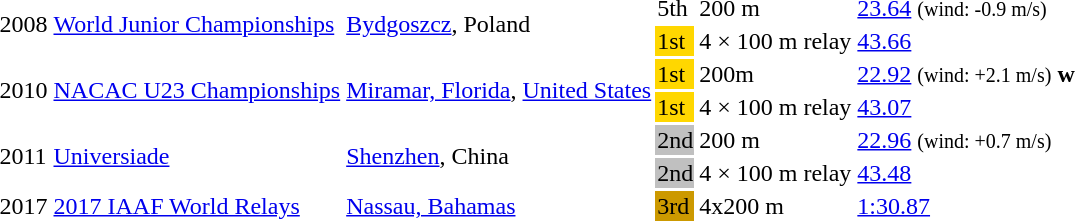<table>
<tr>
<td rowspan=2>2008</td>
<td rowspan=2><a href='#'>World Junior Championships</a></td>
<td rowspan=2><a href='#'>Bydgoszcz</a>, Poland</td>
<td>5th</td>
<td>200 m</td>
<td><a href='#'>23.64</a> <small>(wind: -0.9 m/s)</small></td>
</tr>
<tr>
<td bgcolor=gold>1st</td>
<td>4 × 100 m relay</td>
<td><a href='#'>43.66</a></td>
</tr>
<tr>
<td rowspan=2>2010</td>
<td rowspan=2><a href='#'>NACAC U23 Championships</a></td>
<td rowspan=2><a href='#'>Miramar, Florida</a>, <a href='#'>United States</a></td>
<td bgcolor=gold>1st</td>
<td>200m</td>
<td><a href='#'>22.92</a> <small>(wind: +2.1 m/s)</small> <strong>w</strong></td>
</tr>
<tr>
<td bgcolor=gold>1st</td>
<td>4 × 100 m relay</td>
<td><a href='#'>43.07</a></td>
</tr>
<tr>
<td rowspan=2>2011</td>
<td rowspan=2><a href='#'>Universiade</a></td>
<td rowspan=2><a href='#'>Shenzhen</a>, China</td>
<td bgcolor=silver>2nd</td>
<td>200 m</td>
<td><a href='#'>22.96</a> <small>(wind: +0.7 m/s)</small></td>
</tr>
<tr>
<td bgcolor=silver>2nd</td>
<td>4 × 100 m relay</td>
<td><a href='#'>43.48</a></td>
</tr>
<tr>
<td>2017</td>
<td><a href='#'>2017 IAAF World Relays</a></td>
<td><a href='#'>Nassau, Bahamas</a></td>
<td bgcolor=cc9900>3rd</td>
<td>4x200 m</td>
<td><a href='#'>1:30.87</a></td>
</tr>
<tr>
</tr>
</table>
